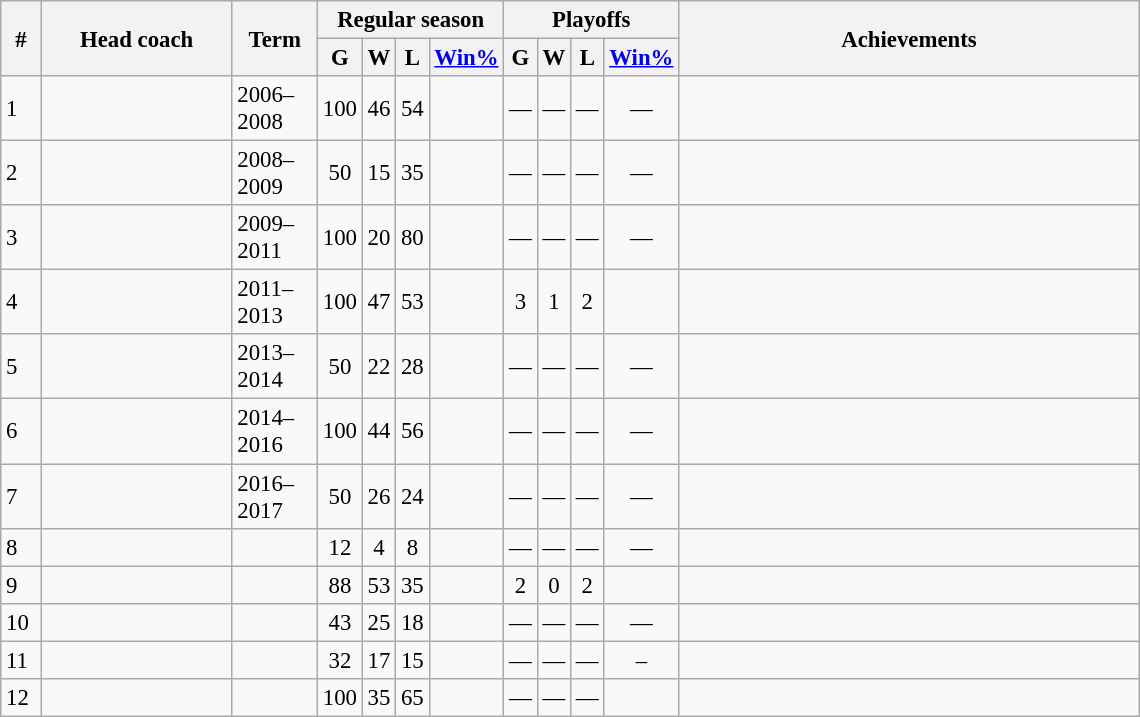<table class="wikitable sortable" style="font-size:95%; text-align:center">
<tr>
<th scope="col" style="width:20px" rowspan="2">#</th>
<th scope="col" style="width:120px" rowspan="2">Head coach</th>
<th scope="col" style="width:50px" rowspan="2">Term</th>
<th scope="col" style="width:80px" colspan="4">Regular season</th>
<th scope="col" style="width:80px" colspan="4">Playoffs</th>
<th scope="col" style="width:300px" rowspan="2">Achievements</th>
</tr>
<tr>
<th>G</th>
<th>W</th>
<th>L</th>
<th><a href='#'>Win%</a></th>
<th>G</th>
<th>W</th>
<th>L</th>
<th><a href='#'>Win%</a></th>
</tr>
<tr>
<td align=left>1</td>
<td align=left></td>
<td align=left>2006–2008</td>
<td>100</td>
<td>46</td>
<td>54</td>
<td></td>
<td>—</td>
<td>—</td>
<td>—</td>
<td>—</td>
<td align=left></td>
</tr>
<tr>
<td align=left>2</td>
<td align=left></td>
<td align=left>2008–2009</td>
<td>50</td>
<td>15</td>
<td>35</td>
<td></td>
<td>—</td>
<td>—</td>
<td>—</td>
<td>—</td>
<td align=left></td>
</tr>
<tr>
<td align=left>3</td>
<td align=left></td>
<td align=left>2009–2011</td>
<td>100</td>
<td>20</td>
<td>80</td>
<td></td>
<td>—</td>
<td>—</td>
<td>—</td>
<td>—</td>
<td align=left></td>
</tr>
<tr>
<td align=left>4</td>
<td align=left></td>
<td align=left>2011–2013</td>
<td>100</td>
<td>47</td>
<td>53</td>
<td></td>
<td>3</td>
<td>1</td>
<td>2</td>
<td></td>
<td align=left></td>
</tr>
<tr>
<td align=left>5</td>
<td align=left></td>
<td align=left>2013–2014</td>
<td>50</td>
<td>22</td>
<td>28</td>
<td></td>
<td>—</td>
<td>—</td>
<td>—</td>
<td>—</td>
<td align=left></td>
</tr>
<tr>
<td align=left>6</td>
<td align=left></td>
<td align=left>2014–2016</td>
<td>100</td>
<td>44</td>
<td>56</td>
<td></td>
<td>—</td>
<td>—</td>
<td>—</td>
<td>—</td>
<td align=left></td>
</tr>
<tr>
<td align=left>7</td>
<td align=left></td>
<td align=left>2016–2017</td>
<td>50</td>
<td>26</td>
<td>24</td>
<td></td>
<td>—</td>
<td>—</td>
<td>—</td>
<td>—</td>
<td align=left></td>
</tr>
<tr>
<td align=left>8</td>
<td align=left></td>
<td align=left></td>
<td>12</td>
<td>4</td>
<td>8</td>
<td></td>
<td>—</td>
<td>—</td>
<td>—</td>
<td>—</td>
<td align=left></td>
</tr>
<tr>
<td align=left>9</td>
<td align=left></td>
<td align=left></td>
<td>88</td>
<td>53</td>
<td>35</td>
<td></td>
<td>2</td>
<td>0</td>
<td>2</td>
<td></td>
<td align=left></td>
</tr>
<tr>
<td align=left>10</td>
<td align=left></td>
<td align=left></td>
<td>43</td>
<td>25</td>
<td>18</td>
<td></td>
<td>—</td>
<td>—</td>
<td>—</td>
<td>—</td>
<td align=left></td>
</tr>
<tr>
<td align=left>11</td>
<td align=left></td>
<td align=left></td>
<td>32</td>
<td>17</td>
<td>15</td>
<td></td>
<td>—</td>
<td>—</td>
<td>—</td>
<td>–</td>
<td align=left></td>
</tr>
<tr>
<td align=left>12</td>
<td align=left></td>
<td align=left></td>
<td>100</td>
<td>35</td>
<td>65</td>
<td></td>
<td>—</td>
<td>—</td>
<td>—</td>
<td></td>
<td align=left></td>
</tr>
</table>
